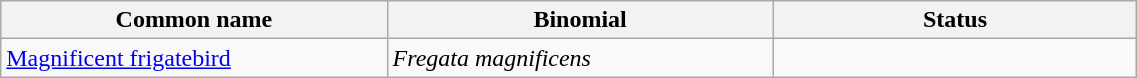<table width=60% class="wikitable">
<tr>
<th width=34%>Common name</th>
<th width=34%>Binomial</th>
<th width=32%>Status</th>
</tr>
<tr>
<td><a href='#'>Magnificent frigatebird</a></td>
<td><em>Fregata magnificens</em></td>
<td></td>
</tr>
</table>
